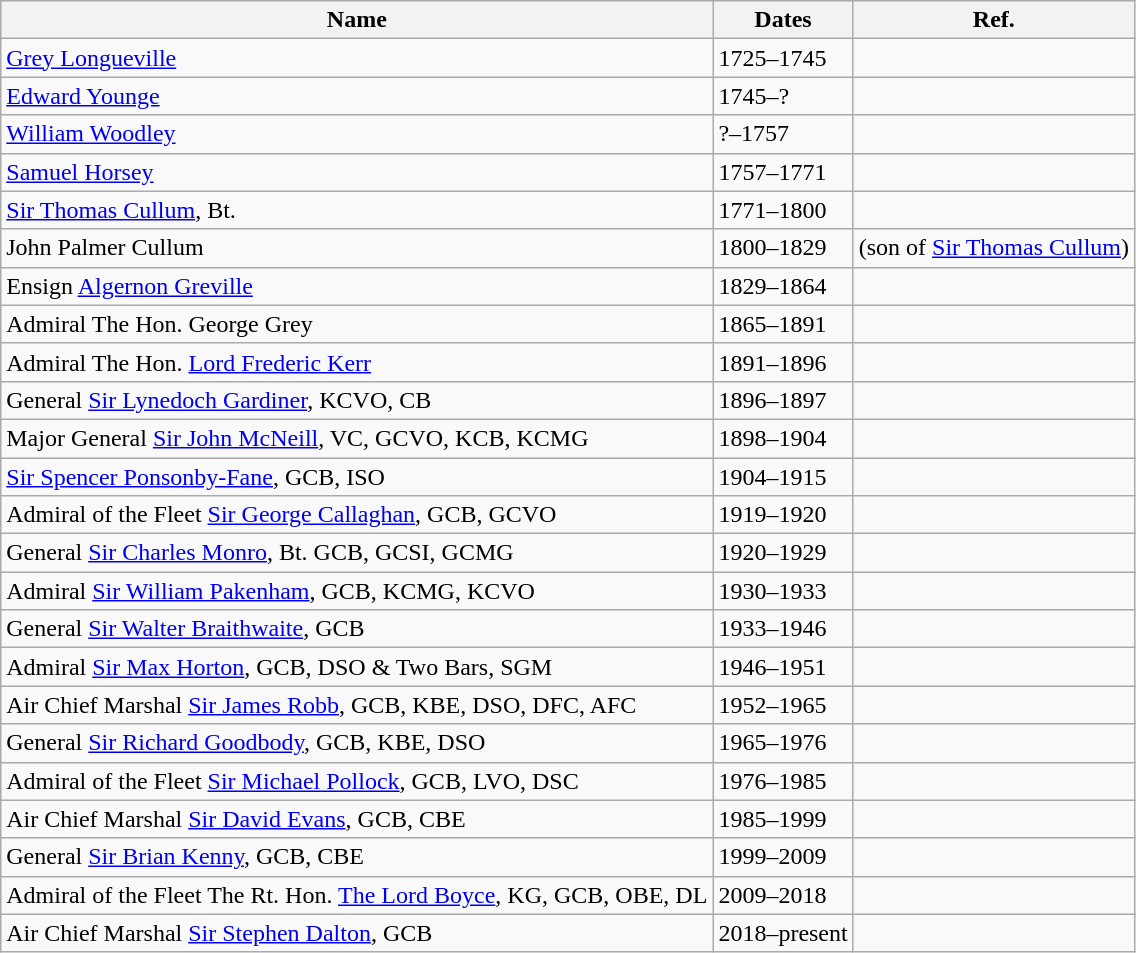<table class="wikitable">
<tr>
<th>Name</th>
<th>Dates</th>
<th>Ref.</th>
</tr>
<tr>
<td><a href='#'>Grey Longueville</a></td>
<td>1725–1745</td>
<td></td>
</tr>
<tr>
<td><a href='#'>Edward Younge</a></td>
<td>1745–?</td>
<td></td>
</tr>
<tr>
<td><a href='#'>William Woodley</a></td>
<td>?–1757</td>
<td></td>
</tr>
<tr>
<td><a href='#'>Samuel Horsey</a></td>
<td>1757–1771</td>
<td></td>
</tr>
<tr>
<td><a href='#'>Sir Thomas Cullum</a>, Bt.</td>
<td>1771–1800</td>
<td></td>
</tr>
<tr>
<td>John Palmer Cullum</td>
<td>1800–1829</td>
<td>(son of <a href='#'>Sir Thomas Cullum</a>)</td>
</tr>
<tr>
<td>Ensign <a href='#'>Algernon Greville</a></td>
<td>1829–1864</td>
<td></td>
</tr>
<tr>
<td>Admiral The Hon. George Grey</td>
<td>1865–1891</td>
<td></td>
</tr>
<tr>
<td>Admiral The Hon. <a href='#'>Lord Frederic Kerr</a></td>
<td>1891–1896</td>
<td></td>
</tr>
<tr>
<td>General <a href='#'>Sir Lynedoch Gardiner</a>, KCVO, CB</td>
<td>1896–1897</td>
<td></td>
</tr>
<tr>
<td>Major General <a href='#'>Sir John McNeill</a>, VC, GCVO, KCB, KCMG</td>
<td>1898–1904</td>
<td></td>
</tr>
<tr>
<td><a href='#'>Sir Spencer Ponsonby-Fane</a>, GCB, ISO</td>
<td>1904–1915</td>
<td></td>
</tr>
<tr>
<td>Admiral of the Fleet <a href='#'>Sir George Callaghan</a>, GCB, GCVO</td>
<td>1919–1920</td>
<td></td>
</tr>
<tr>
<td>General <a href='#'>Sir Charles Monro</a>, Bt. GCB, GCSI, GCMG</td>
<td>1920–1929</td>
<td></td>
</tr>
<tr>
<td>Admiral <a href='#'>Sir William Pakenham</a>, GCB, KCMG, KCVO</td>
<td>1930–1933</td>
<td></td>
</tr>
<tr>
<td>General <a href='#'>Sir Walter Braithwaite</a>, GCB</td>
<td>1933–1946</td>
<td></td>
</tr>
<tr>
<td>Admiral <a href='#'>Sir Max Horton</a>, GCB, DSO & Two Bars, SGM</td>
<td>1946–1951</td>
<td></td>
</tr>
<tr>
<td>Air Chief Marshal <a href='#'>Sir James Robb</a>, GCB, KBE, DSO, DFC, AFC</td>
<td>1952–1965</td>
<td></td>
</tr>
<tr>
<td>General <a href='#'>Sir Richard Goodbody</a>, GCB, KBE, DSO</td>
<td>1965–1976</td>
<td></td>
</tr>
<tr>
<td>Admiral of the Fleet <a href='#'>Sir Michael Pollock</a>, GCB, LVO, DSC</td>
<td>1976–1985</td>
<td></td>
</tr>
<tr>
<td>Air Chief Marshal <a href='#'>Sir David Evans</a>, GCB, CBE</td>
<td>1985–1999</td>
<td></td>
</tr>
<tr>
<td>General <a href='#'>Sir Brian Kenny</a>, GCB, CBE</td>
<td>1999–2009</td>
<td></td>
</tr>
<tr>
<td>Admiral of the Fleet The Rt. Hon. <a href='#'>The Lord Boyce</a>, KG, GCB, OBE, DL</td>
<td>2009–2018</td>
<td></td>
</tr>
<tr>
<td>Air Chief Marshal <a href='#'>Sir Stephen Dalton</a>, GCB</td>
<td>2018–present</td>
<td></td>
</tr>
</table>
